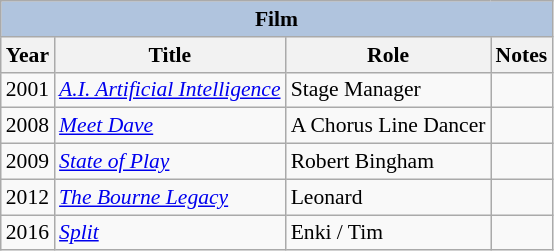<table class="wikitable" style="font-size: 90%;">
<tr>
<th colspan="4" style="background: LightSteelBlue;">Film</th>
</tr>
<tr>
<th>Year</th>
<th>Title</th>
<th>Role</th>
<th>Notes</th>
</tr>
<tr>
<td>2001</td>
<td><em><a href='#'>A.I. Artificial Intelligence</a></em></td>
<td>Stage Manager</td>
<td></td>
</tr>
<tr>
<td>2008</td>
<td><em><a href='#'>Meet Dave</a></em></td>
<td>A Chorus Line Dancer</td>
<td></td>
</tr>
<tr>
<td>2009</td>
<td><em><a href='#'>State of Play</a></em></td>
<td>Robert Bingham</td>
<td></td>
</tr>
<tr>
<td>2012</td>
<td><em><a href='#'>The Bourne Legacy</a></em></td>
<td>Leonard</td>
<td></td>
</tr>
<tr>
<td>2016</td>
<td><em><a href='#'>Split</a></em></td>
<td>Enki / Tim</td>
<td></td>
</tr>
</table>
